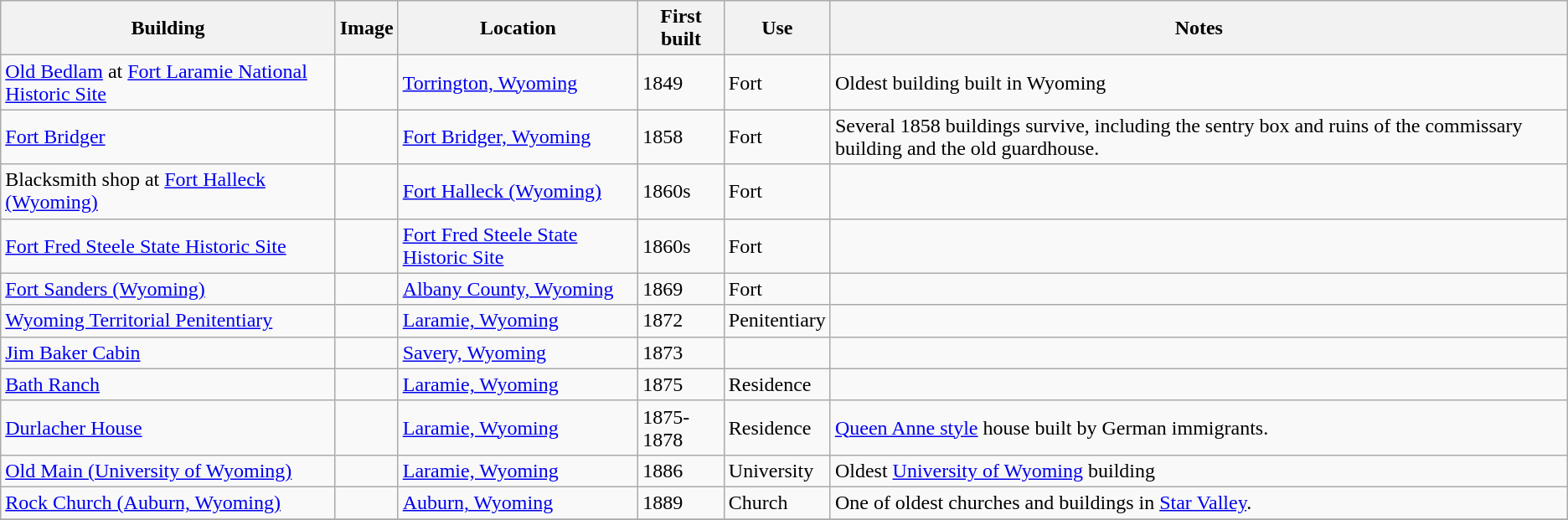<table class="wikitable sortable">
<tr>
<th>Building</th>
<th class="unsortable">Image</th>
<th>Location</th>
<th>First built</th>
<th>Use</th>
<th class="unsortable">Notes</th>
</tr>
<tr>
<td><a href='#'>Old Bedlam</a> at <a href='#'>Fort Laramie National Historic Site</a></td>
<td></td>
<td><a href='#'>Torrington, Wyoming</a></td>
<td>1849</td>
<td>Fort</td>
<td>Oldest building built in Wyoming</td>
</tr>
<tr>
<td><a href='#'>Fort Bridger</a></td>
<td></td>
<td><a href='#'>Fort Bridger, Wyoming</a></td>
<td>1858</td>
<td>Fort</td>
<td>Several 1858 buildings survive, including the sentry box and ruins of the commissary building and the old guardhouse.</td>
</tr>
<tr>
<td>Blacksmith shop at <a href='#'>Fort Halleck (Wyoming)</a></td>
<td></td>
<td><a href='#'>Fort Halleck (Wyoming)</a></td>
<td>1860s</td>
<td>Fort</td>
<td></td>
</tr>
<tr>
<td><a href='#'>Fort Fred Steele State Historic Site</a></td>
<td></td>
<td><a href='#'>Fort Fred Steele State Historic Site</a></td>
<td>1860s</td>
<td>Fort</td>
<td></td>
</tr>
<tr>
<td><a href='#'>Fort Sanders (Wyoming)</a></td>
<td></td>
<td><a href='#'>Albany County, Wyoming</a></td>
<td>1869</td>
<td>Fort</td>
<td></td>
</tr>
<tr>
<td><a href='#'>Wyoming Territorial Penitentiary</a></td>
<td></td>
<td><a href='#'>Laramie, Wyoming</a></td>
<td>1872</td>
<td>Penitentiary</td>
<td></td>
</tr>
<tr>
<td><a href='#'>Jim Baker Cabin</a></td>
<td></td>
<td><a href='#'>Savery, Wyoming</a></td>
<td>1873</td>
<td></td>
<td></td>
</tr>
<tr>
<td><a href='#'>Bath Ranch</a></td>
<td></td>
<td><a href='#'>Laramie, Wyoming</a></td>
<td>1875</td>
<td>Residence</td>
<td></td>
</tr>
<tr>
<td><a href='#'>Durlacher House</a></td>
<td></td>
<td><a href='#'>Laramie, Wyoming</a></td>
<td>1875-1878</td>
<td>Residence</td>
<td><a href='#'>Queen Anne style</a> house built by German immigrants.</td>
</tr>
<tr>
<td><a href='#'>Old Main (University of Wyoming)</a></td>
<td></td>
<td><a href='#'>Laramie, Wyoming</a></td>
<td>1886</td>
<td>University</td>
<td>Oldest <a href='#'>University of Wyoming</a> building</td>
</tr>
<tr>
<td><a href='#'>Rock Church (Auburn, Wyoming)</a></td>
<td></td>
<td><a href='#'>Auburn, Wyoming</a></td>
<td>1889</td>
<td>Church</td>
<td>One of oldest churches and buildings in <a href='#'>Star Valley</a>.</td>
</tr>
<tr>
</tr>
</table>
